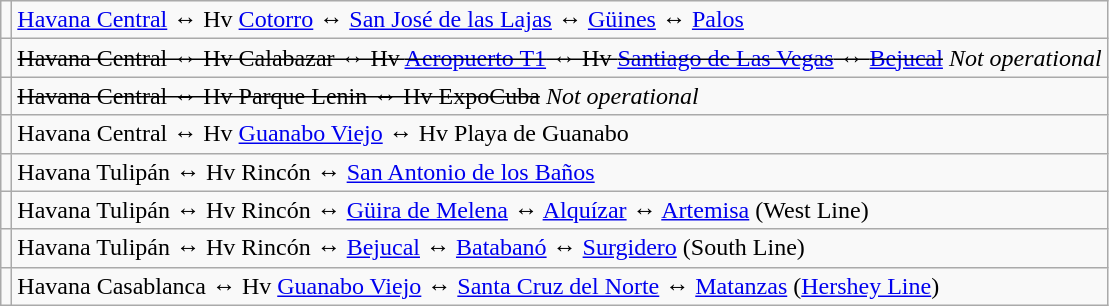<table class="wikitable">
<tr>
<td></td>
<td><a href='#'>Havana Central</a> ↔ Hv <a href='#'>Cotorro</a> ↔ <a href='#'>San José de las Lajas</a> ↔ <a href='#'>Güines</a> ↔ <a href='#'>Palos</a></td>
</tr>
<tr>
<td></td>
<td><s>Havana Central ↔ Hv Calabazar ↔ Hv <a href='#'>Aeropuerto T1</a> ↔ Hv <a href='#'>Santiago de Las Vegas</a> ↔ <a href='#'>Bejucal</a></s> <em>Not operational </em></td>
</tr>
<tr>
<td></td>
<td><s>Havana Central ↔ Hv Parque Lenin ↔ Hv ExpoCuba</s> <em>Not operational </em></td>
</tr>
<tr>
<td></td>
<td>Havana Central ↔ Hv <a href='#'>Guanabo Viejo</a> ↔ Hv Playa de Guanabo</td>
</tr>
<tr>
<td></td>
<td>Havana Tulipán ↔ Hv Rincón ↔ <a href='#'>San Antonio de los Baños</a></td>
</tr>
<tr>
<td></td>
<td>Havana Tulipán ↔ Hv Rincón ↔ <a href='#'>Güira de Melena</a> ↔ <a href='#'>Alquízar</a> ↔ <a href='#'>Artemisa</a> (West Line)</td>
</tr>
<tr>
<td></td>
<td>Havana Tulipán ↔ Hv Rincón ↔ <a href='#'>Bejucal</a> ↔ <a href='#'>Batabanó</a> ↔ <a href='#'>Surgidero</a> (South Line)</td>
</tr>
<tr>
<td></td>
<td>Havana Casablanca ↔ Hv <a href='#'>Guanabo Viejo</a> ↔ <a href='#'>Santa Cruz del Norte</a> ↔ <a href='#'>Matanzas</a> (<a href='#'>Hershey Line</a>)</td>
</tr>
</table>
